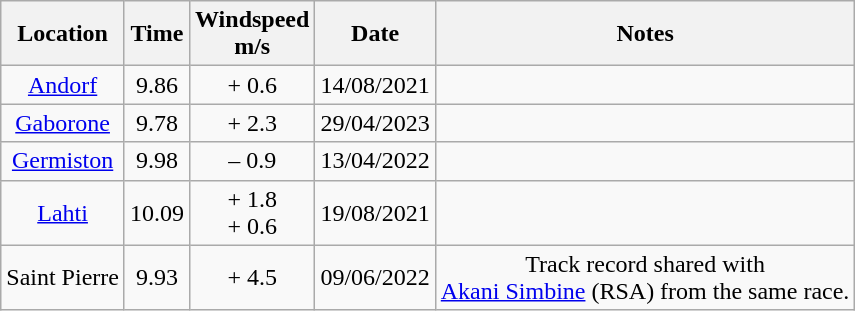<table class="wikitable" style= "text-align: center">
<tr>
<th>Location</th>
<th>Time</th>
<th>Windspeed<br>m/s</th>
<th>Date</th>
<th>Notes</th>
</tr>
<tr>
<td><a href='#'>Andorf</a></td>
<td>9.86</td>
<td>+ 0.6</td>
<td>14/08/2021</td>
<td></td>
</tr>
<tr>
<td><a href='#'>Gaborone</a></td>
<td>9.78</td>
<td>+ 2.3</td>
<td>29/04/2023</td>
<td></td>
</tr>
<tr>
<td><a href='#'>Germiston</a></td>
<td>9.98</td>
<td>– 0.9</td>
<td>13/04/2022</td>
<td></td>
</tr>
<tr>
<td><a href='#'>Lahti</a></td>
<td>10.09<br></td>
<td>+ 1.8<br>+ 0.6</td>
<td>19/08/2021<br></td>
<td></td>
</tr>
<tr>
<td>Saint Pierre</td>
<td>9.93</td>
<td>+ 4.5</td>
<td>09/06/2022</td>
<td>Track record shared with<br><a href='#'>Akani Simbine</a> (RSA) from the same race.</td>
</tr>
</table>
